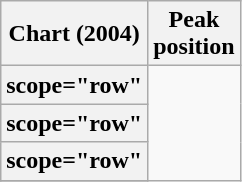<table class="wikitable plainrowheaders sortable">
<tr>
<th scope="col">Chart (2004)</th>
<th scope="col">Peak<br>position</th>
</tr>
<tr>
<th>scope="row" </th>
</tr>
<tr>
<th>scope="row" </th>
</tr>
<tr>
<th>scope="row" </th>
</tr>
<tr>
</tr>
</table>
